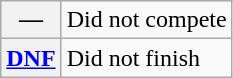<table class="wikitable">
<tr>
<th scope="row">—</th>
<td>Did not compete</td>
</tr>
<tr>
<th scope="row"><a href='#'>DNF</a></th>
<td>Did not finish</td>
</tr>
</table>
